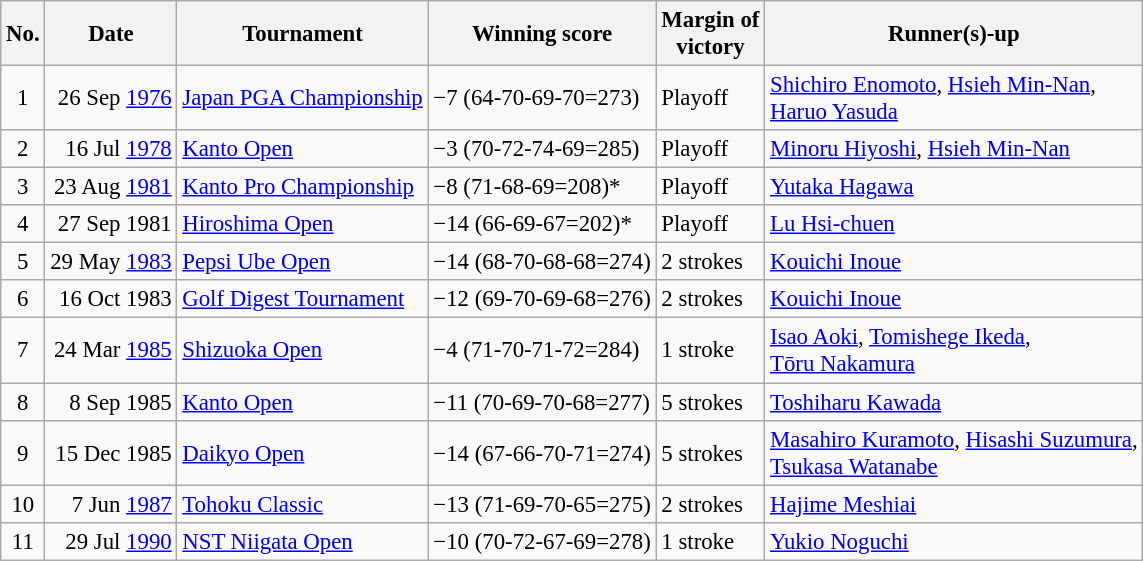<table class="wikitable" style="font-size:95%;">
<tr>
<th>No.</th>
<th>Date</th>
<th>Tournament</th>
<th>Winning score</th>
<th>Margin of<br>victory</th>
<th>Runner(s)-up</th>
</tr>
<tr>
<td align=center>1</td>
<td align=right>26 Sep <a href='#'>1976</a></td>
<td><a href='#'>Japan PGA Championship</a></td>
<td>−7 (64-70-69-70=273)</td>
<td>Playoff</td>
<td> <a href='#'>Shichiro Enomoto</a>,  <a href='#'>Hsieh Min-Nan</a>,<br> <a href='#'>Haruo Yasuda</a></td>
</tr>
<tr>
<td align=center>2</td>
<td align=right>16 Jul <a href='#'>1978</a></td>
<td><a href='#'>Kanto Open</a></td>
<td>−3 (70-72-74-69=285)</td>
<td>Playoff</td>
<td> <a href='#'>Minoru Hiyoshi</a>,  <a href='#'>Hsieh Min-Nan</a></td>
</tr>
<tr>
<td align=center>3</td>
<td align=right>23 Aug <a href='#'>1981</a></td>
<td><a href='#'>Kanto Pro Championship</a></td>
<td>−8 (71-68-69=208)*</td>
<td>Playoff</td>
<td> <a href='#'>Yutaka Hagawa</a></td>
</tr>
<tr>
<td align=center>4</td>
<td align=right>27 Sep 1981</td>
<td><a href='#'>Hiroshima Open</a></td>
<td>−14 (66-69-67=202)*</td>
<td>Playoff</td>
<td> <a href='#'>Lu Hsi-chuen</a></td>
</tr>
<tr>
<td align=center>5</td>
<td align=right>29 May <a href='#'>1983</a></td>
<td><a href='#'>Pepsi Ube Open</a></td>
<td>−14 (68-70-68-68=274)</td>
<td>2 strokes</td>
<td> <a href='#'>Kouichi Inoue</a></td>
</tr>
<tr>
<td align=center>6</td>
<td align=right>16 Oct 1983</td>
<td><a href='#'>Golf Digest Tournament</a></td>
<td>−12 (69-70-69-68=276)</td>
<td>2 strokes</td>
<td> <a href='#'>Kouichi Inoue</a></td>
</tr>
<tr>
<td align=center>7</td>
<td align=right>24 Mar <a href='#'>1985</a></td>
<td><a href='#'>Shizuoka Open</a></td>
<td>−4 (71-70-71-72=284)</td>
<td>1 stroke</td>
<td> <a href='#'>Isao Aoki</a>,  <a href='#'>Tomishege Ikeda</a>,<br> <a href='#'>Tōru Nakamura</a></td>
</tr>
<tr>
<td align=center>8</td>
<td align=right>8 Sep 1985</td>
<td><a href='#'>Kanto Open</a></td>
<td>−11 (70-69-70-68=277)</td>
<td>5 strokes</td>
<td> <a href='#'>Toshiharu Kawada</a></td>
</tr>
<tr>
<td align=center>9</td>
<td align=right>15 Dec 1985</td>
<td><a href='#'>Daikyo Open</a></td>
<td>−14 (67-66-70-71=274)</td>
<td>5 strokes</td>
<td> <a href='#'>Masahiro Kuramoto</a>,  <a href='#'>Hisashi Suzumura</a>,<br> <a href='#'>Tsukasa Watanabe</a></td>
</tr>
<tr>
<td align=center>10</td>
<td align=right>7 Jun <a href='#'>1987</a></td>
<td><a href='#'>Tohoku Classic</a></td>
<td>−13 (71-69-70-65=275)</td>
<td>2 strokes</td>
<td> <a href='#'>Hajime Meshiai</a></td>
</tr>
<tr>
<td align=center>11</td>
<td align=right>29 Jul <a href='#'>1990</a></td>
<td><a href='#'>NST Niigata Open</a></td>
<td>−10 (70-72-67-69=278)</td>
<td>1 stroke</td>
<td> <a href='#'>Yukio Noguchi</a></td>
</tr>
</table>
